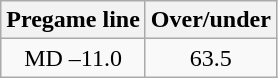<table class="wikitable">
<tr align="center">
<th style=>Pregame line</th>
<th style=>Over/under</th>
</tr>
<tr align="center">
<td>MD –11.0</td>
<td>63.5</td>
</tr>
</table>
